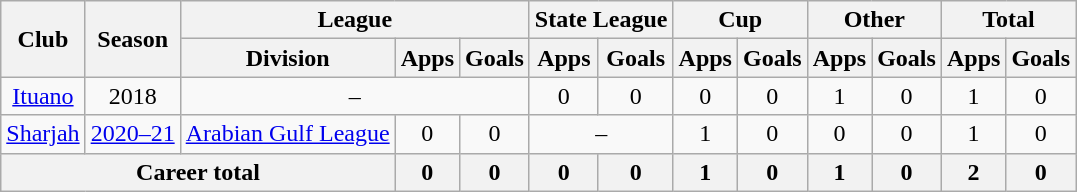<table class="wikitable" style="text-align: center">
<tr>
<th rowspan="2">Club</th>
<th rowspan="2">Season</th>
<th colspan="3">League</th>
<th colspan="2">State League</th>
<th colspan="2">Cup</th>
<th colspan="2">Other</th>
<th colspan="2">Total</th>
</tr>
<tr>
<th>Division</th>
<th>Apps</th>
<th>Goals</th>
<th>Apps</th>
<th>Goals</th>
<th>Apps</th>
<th>Goals</th>
<th>Apps</th>
<th>Goals</th>
<th>Apps</th>
<th>Goals</th>
</tr>
<tr>
<td><a href='#'>Ituano</a></td>
<td>2018</td>
<td colspan="3">–</td>
<td>0</td>
<td>0</td>
<td>0</td>
<td>0</td>
<td>1</td>
<td>0</td>
<td>1</td>
<td>0</td>
</tr>
<tr>
<td><a href='#'>Sharjah</a></td>
<td><a href='#'>2020–21</a></td>
<td><a href='#'>Arabian Gulf League</a></td>
<td>0</td>
<td>0</td>
<td colspan="2">–</td>
<td>1</td>
<td>0</td>
<td>0</td>
<td>0</td>
<td>1</td>
<td>0</td>
</tr>
<tr>
<th colspan="3"><strong>Career total</strong></th>
<th>0</th>
<th>0</th>
<th>0</th>
<th>0</th>
<th>1</th>
<th>0</th>
<th>1</th>
<th>0</th>
<th>2</th>
<th>0</th>
</tr>
</table>
